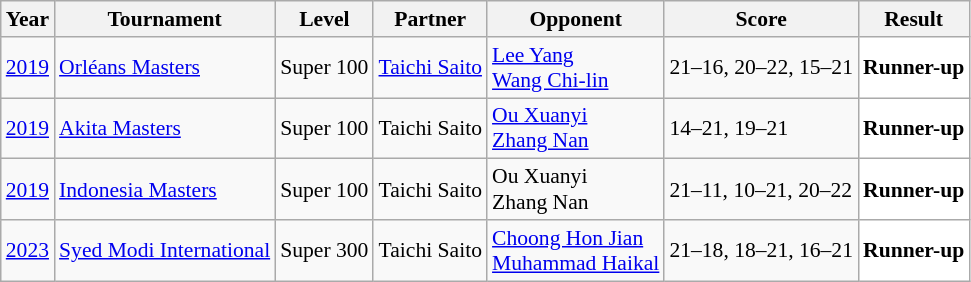<table class="sortable wikitable" style="font-size: 90%;">
<tr>
<th>Year</th>
<th>Tournament</th>
<th>Level</th>
<th>Partner</th>
<th>Opponent</th>
<th>Score</th>
<th>Result</th>
</tr>
<tr>
<td align="center"><a href='#'>2019</a></td>
<td align="left"><a href='#'>Orléans Masters</a></td>
<td align="left">Super 100</td>
<td align="left"> <a href='#'>Taichi Saito</a></td>
<td align="left"> <a href='#'>Lee Yang</a><br> <a href='#'>Wang Chi-lin</a></td>
<td align="left">21–16, 20–22, 15–21</td>
<td style="text-align:left; background:white"> <strong>Runner-up</strong></td>
</tr>
<tr>
<td align="center"><a href='#'>2019</a></td>
<td align="left"><a href='#'>Akita Masters</a></td>
<td align="left">Super 100</td>
<td align="left"> Taichi Saito</td>
<td align="left"> <a href='#'>Ou Xuanyi</a><br> <a href='#'>Zhang Nan</a></td>
<td align="left">14–21, 19–21</td>
<td style="text-align:left; background:white"> <strong>Runner-up</strong></td>
</tr>
<tr>
<td align="center"><a href='#'>2019</a></td>
<td align="left"><a href='#'>Indonesia Masters</a></td>
<td align="left">Super 100</td>
<td align="left"> Taichi Saito</td>
<td align="left"> Ou Xuanyi<br> Zhang Nan</td>
<td align="left">21–11, 10–21, 20–22</td>
<td style="text-align:left; background:white"> <strong>Runner-up</strong></td>
</tr>
<tr>
<td align="center"><a href='#'>2023</a></td>
<td align="left"><a href='#'>Syed Modi International</a></td>
<td align="left">Super 300</td>
<td align="left"> Taichi Saito</td>
<td align="left"> <a href='#'>Choong Hon Jian</a><br> <a href='#'>Muhammad Haikal</a></td>
<td align="left">21–18, 18–21, 16–21</td>
<td style="text-align:left; background:white"> <strong>Runner-up</strong></td>
</tr>
</table>
